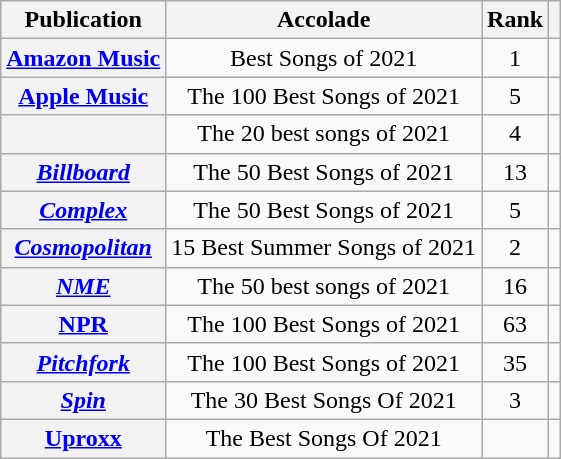<table class="wikitable sortable plainrowheaders" style="text-align:center;">
<tr>
<th>Publication</th>
<th class="unsortable">Accolade</th>
<th>Rank</th>
<th class="unsortable"></th>
</tr>
<tr>
<th scope="row"><a href='#'>Amazon Music</a></th>
<td>Best Songs of 2021</td>
<td>1</td>
<td></td>
</tr>
<tr>
<th scope="row"><a href='#'>Apple Music</a></th>
<td>The 100 Best Songs of 2021</td>
<td>5</td>
<td></td>
</tr>
<tr>
<th scope="row"></th>
<td>The 20 best songs of 2021</td>
<td>4</td>
<td></td>
</tr>
<tr>
<th scope="row"><em><a href='#'>Billboard</a></em></th>
<td>The 50 Best Songs of 2021</td>
<td>13</td>
<td></td>
</tr>
<tr>
<th scope="row"><em><a href='#'>Complex</a></em></th>
<td>The 50 Best Songs of 2021</td>
<td>5</td>
<td></td>
</tr>
<tr>
<th scope="row"><em><a href='#'>Cosmopolitan</a></em></th>
<td>15 Best Summer Songs of 2021</td>
<td>2</td>
<td></td>
</tr>
<tr>
<th scope="row"><em><a href='#'>NME</a></em></th>
<td>The 50 best songs of 2021</td>
<td>16</td>
<td></td>
</tr>
<tr>
<th scope="row"><a href='#'>NPR</a></th>
<td>The 100 Best Songs of 2021</td>
<td>63</td>
<td></td>
</tr>
<tr>
<th scope="row"><em><a href='#'>Pitchfork</a></em></th>
<td>The 100 Best Songs of 2021</td>
<td>35</td>
<td></td>
</tr>
<tr>
<th scope="row"><em><a href='#'>Spin</a></em></th>
<td>The 30 Best Songs Of 2021</td>
<td>3</td>
<td></td>
</tr>
<tr>
<th scope="row"><a href='#'>Uproxx</a></th>
<td>The Best Songs Of 2021</td>
<td></td>
<td></td>
</tr>
</table>
